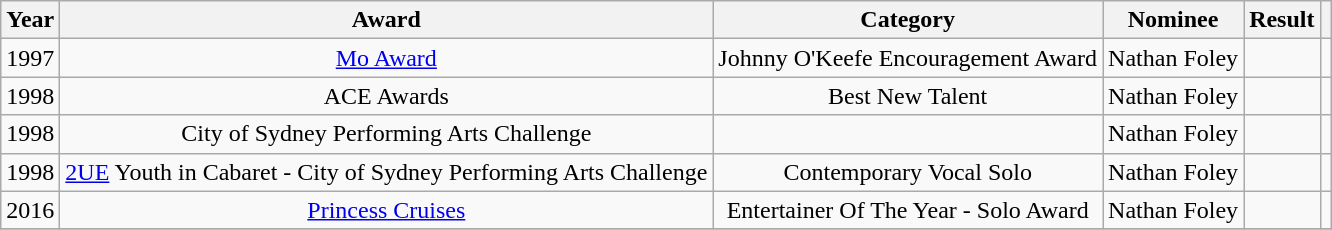<table class="wikitable plainrowheaders" style=text-align:center>
<tr>
<th scope="col">Year</th>
<th scope="col">Award</th>
<th scope="col">Category</th>
<th scope="col">Nominee</th>
<th scope="col">Result</th>
<th scope="col"></th>
</tr>
<tr>
<td>1997</td>
<td><a href='#'>Mo Award</a></td>
<td>Johnny O'Keefe Encouragement Award</td>
<td>Nathan Foley</td>
<td></td>
<td></td>
</tr>
<tr>
<td>1998</td>
<td>ACE Awards</td>
<td>Best New Talent</td>
<td>Nathan Foley</td>
<td></td>
<td></td>
</tr>
<tr>
<td>1998</td>
<td>City of Sydney Performing Arts Challenge</td>
<td></td>
<td>Nathan Foley</td>
<td></td>
<td></td>
</tr>
<tr>
<td>1998</td>
<td><a href='#'>2UE</a> Youth in Cabaret - City of Sydney Performing Arts Challenge</td>
<td>Contemporary Vocal Solo</td>
<td>Nathan Foley</td>
<td></td>
<td></td>
</tr>
<tr>
<td>2016</td>
<td><a href='#'>Princess Cruises</a></td>
<td>Entertainer Of The Year - Solo Award</td>
<td>Nathan Foley</td>
<td></td>
<td></td>
</tr>
<tr>
</tr>
</table>
